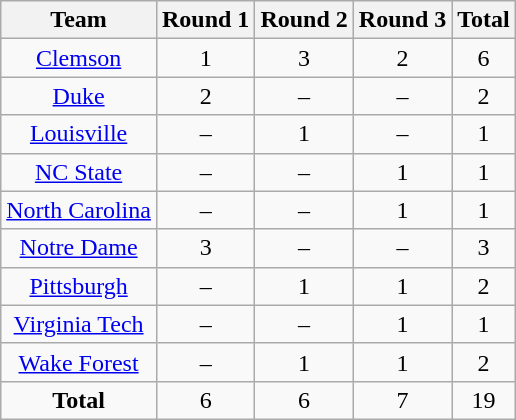<table class="wikitable sortable" style="text-align:center;">
<tr>
<th>Team</th>
<th>Round 1</th>
<th>Round 2</th>
<th>Round 3</th>
<th>Total</th>
</tr>
<tr>
<td><a href='#'>Clemson</a></td>
<td>1</td>
<td>3</td>
<td>2</td>
<td>6</td>
</tr>
<tr>
<td><a href='#'>Duke</a></td>
<td>2</td>
<td>–</td>
<td>–</td>
<td>2</td>
</tr>
<tr>
<td><a href='#'>Louisville</a></td>
<td>–</td>
<td>1</td>
<td>–</td>
<td>1</td>
</tr>
<tr>
<td><a href='#'>NC State</a></td>
<td>–</td>
<td>–</td>
<td>1</td>
<td>1</td>
</tr>
<tr>
<td><a href='#'>North Carolina</a></td>
<td>–</td>
<td>–</td>
<td>1</td>
<td>1</td>
</tr>
<tr>
<td><a href='#'>Notre Dame</a></td>
<td>3</td>
<td>–</td>
<td>–</td>
<td>3</td>
</tr>
<tr>
<td><a href='#'>Pittsburgh</a></td>
<td>–</td>
<td>1</td>
<td>1</td>
<td>2</td>
</tr>
<tr>
<td><a href='#'>Virginia Tech</a></td>
<td>–</td>
<td>–</td>
<td>1</td>
<td>1</td>
</tr>
<tr>
<td><a href='#'>Wake Forest</a></td>
<td>–</td>
<td>1</td>
<td>1</td>
<td>2</td>
</tr>
<tr>
<td><strong>Total</strong></td>
<td>6</td>
<td>6</td>
<td>7</td>
<td>19</td>
</tr>
</table>
